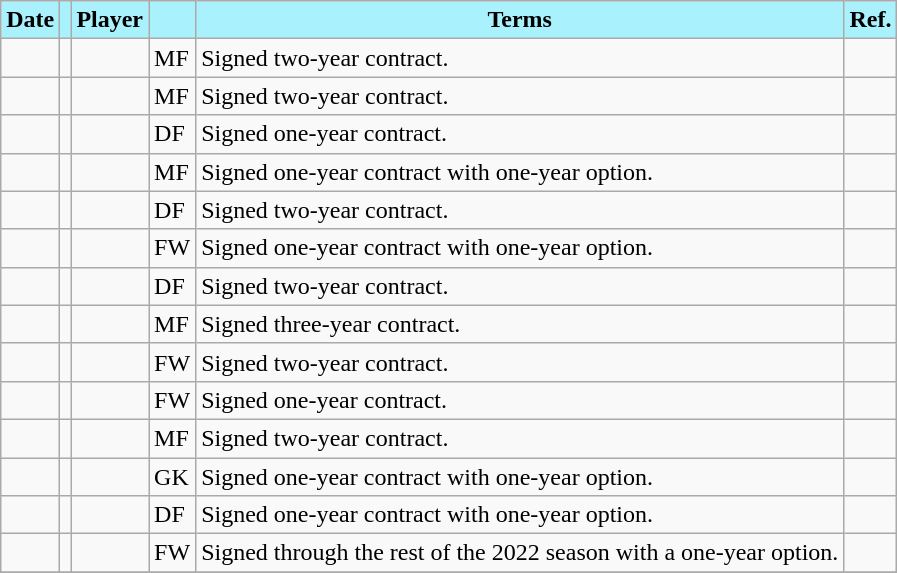<table class="wikitable sortable">
<tr>
<th style="background:#A9F1FD; color:#000;">Date</th>
<th style="background:#A9F1FD; color:#000;"></th>
<th style="background:#A9F1FD; color:#000;">Player</th>
<th style="background:#A9F1FD; color:#000;"></th>
<th style="background:#A9F1FD; color:#000;">Terms</th>
<th style="background:#A9F1FD; color:#000;">Ref.</th>
</tr>
<tr>
<td></td>
<td></td>
<td></td>
<td>MF</td>
<td>Signed two-year contract.</td>
<td></td>
</tr>
<tr>
<td></td>
<td></td>
<td></td>
<td>MF</td>
<td>Signed two-year contract.</td>
<td></td>
</tr>
<tr>
<td></td>
<td></td>
<td></td>
<td>DF</td>
<td>Signed one-year contract.</td>
<td></td>
</tr>
<tr>
<td></td>
<td></td>
<td></td>
<td>MF</td>
<td>Signed one-year contract with one-year option.</td>
<td></td>
</tr>
<tr>
<td></td>
<td></td>
<td></td>
<td>DF</td>
<td>Signed two-year contract.</td>
<td></td>
</tr>
<tr>
<td></td>
<td></td>
<td></td>
<td>FW</td>
<td>Signed one-year contract with one-year option.</td>
<td></td>
</tr>
<tr>
<td></td>
<td></td>
<td></td>
<td>DF</td>
<td>Signed two-year contract.</td>
<td></td>
</tr>
<tr>
<td></td>
<td></td>
<td></td>
<td>MF</td>
<td>Signed three-year contract.</td>
<td></td>
</tr>
<tr>
<td></td>
<td></td>
<td></td>
<td>FW</td>
<td>Signed two-year contract.</td>
<td></td>
</tr>
<tr>
<td></td>
<td></td>
<td></td>
<td>FW</td>
<td>Signed one-year contract.</td>
<td></td>
</tr>
<tr>
<td></td>
<td></td>
<td></td>
<td>MF</td>
<td>Signed two-year contract.</td>
<td></td>
</tr>
<tr>
<td></td>
<td></td>
<td></td>
<td>GK</td>
<td>Signed one-year contract with one-year option.</td>
<td></td>
</tr>
<tr>
<td></td>
<td></td>
<td></td>
<td>DF</td>
<td>Signed one-year contract with one-year option.</td>
<td></td>
</tr>
<tr>
<td></td>
<td></td>
<td></td>
<td>FW</td>
<td>Signed through the rest of the 2022 season with a one-year option.</td>
<td></td>
</tr>
<tr>
</tr>
</table>
